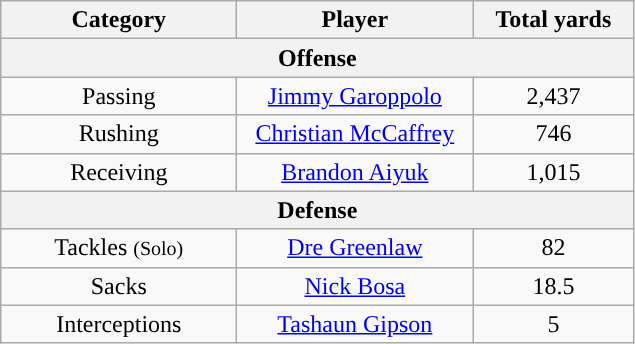<table class="wikitable" style="text-align:center">
<tr>
<th width="150">Category</th>
<th width="150">Player</th>
<th width="100">Total yards</th>
</tr>
<tr>
<th align="center" colspan="4">Offense</th>
</tr>
<tr>
<td>Passing</td>
<td><a href='#'>Jimmy Garoppolo</a></td>
<td>2,437</td>
</tr>
<tr>
<td>Rushing</td>
<td><a href='#'>Christian McCaffrey</a></td>
<td>746</td>
</tr>
<tr>
<td>Receiving</td>
<td><a href='#'>Brandon Aiyuk</a></td>
<td>1,015</td>
</tr>
<tr>
<th align="center" colspan="4">Defense</th>
</tr>
<tr>
<td>Tackles <small>(Solo)</small></td>
<td><a href='#'>Dre Greenlaw</a></td>
<td>82</td>
</tr>
<tr>
<td>Sacks</td>
<td><a href='#'>Nick Bosa</a></td>
<td>18.5</td>
</tr>
<tr>
<td>Interceptions</td>
<td><a href='#'>Tashaun Gipson</a></td>
<td>5</td>
</tr>
</table>
